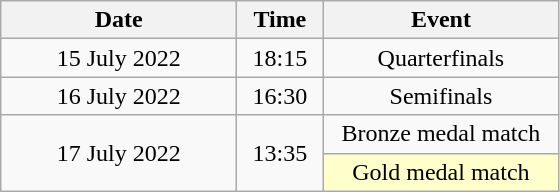<table class = "wikitable" style="text-align:center;">
<tr>
<th width=150>Date</th>
<th width=50>Time</th>
<th width=150>Event</th>
</tr>
<tr>
<td>15 July 2022</td>
<td>18:15</td>
<td>Quarterfinals</td>
</tr>
<tr>
<td>16 July 2022</td>
<td>16:30</td>
<td>Semifinals</td>
</tr>
<tr>
<td rowspan=2>17 July 2022</td>
<td rowspan=2>13:35</td>
<td>Bronze  medal match</td>
</tr>
<tr>
<td bgcolor=ffffcc>Gold medal match</td>
</tr>
</table>
